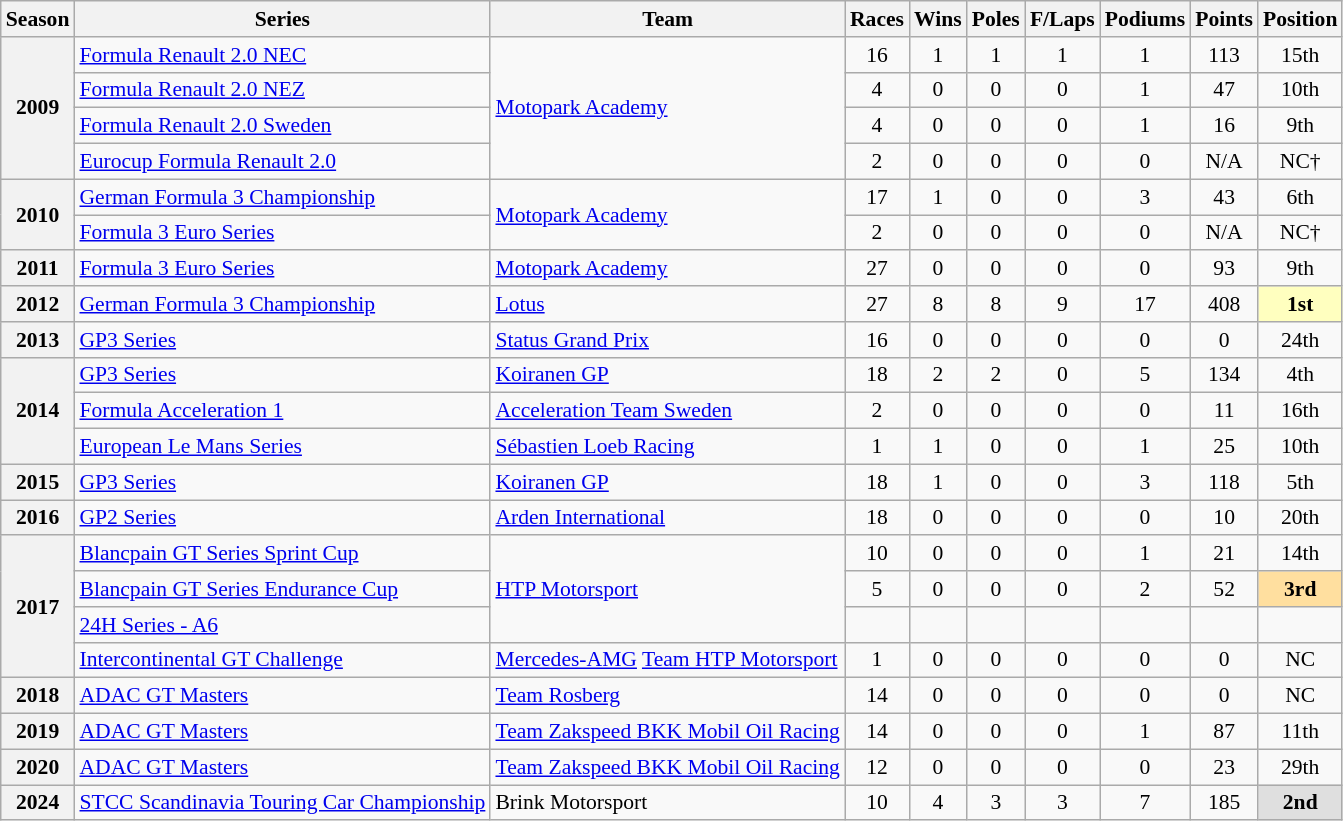<table class="wikitable" style="font-size: 90%; text-align:center">
<tr>
<th>Season</th>
<th>Series</th>
<th>Team</th>
<th>Races</th>
<th>Wins</th>
<th>Poles</th>
<th>F/Laps</th>
<th>Podiums</th>
<th>Points</th>
<th>Position</th>
</tr>
<tr>
<th rowspan=4>2009</th>
<td align=left><a href='#'>Formula Renault 2.0 NEC</a></td>
<td align=left rowspan=4><a href='#'>Motopark Academy</a></td>
<td>16</td>
<td>1</td>
<td>1</td>
<td>1</td>
<td>1</td>
<td>113</td>
<td>15th</td>
</tr>
<tr>
<td align=left><a href='#'>Formula Renault 2.0 NEZ</a></td>
<td>4</td>
<td>0</td>
<td>0</td>
<td>0</td>
<td>1</td>
<td>47</td>
<td>10th</td>
</tr>
<tr>
<td align=left><a href='#'>Formula Renault 2.0 Sweden</a></td>
<td>4</td>
<td>0</td>
<td>0</td>
<td>0</td>
<td>1</td>
<td>16</td>
<td>9th</td>
</tr>
<tr>
<td align=left><a href='#'>Eurocup Formula Renault 2.0</a></td>
<td>2</td>
<td>0</td>
<td>0</td>
<td>0</td>
<td>0</td>
<td>N/A</td>
<td>NC†</td>
</tr>
<tr>
<th rowspan=2>2010</th>
<td align=left><a href='#'>German Formula 3 Championship</a></td>
<td align=left rowspan=2><a href='#'>Motopark Academy</a></td>
<td>17</td>
<td>1</td>
<td>0</td>
<td>0</td>
<td>3</td>
<td>43</td>
<td>6th</td>
</tr>
<tr>
<td align=left><a href='#'>Formula 3 Euro Series</a></td>
<td>2</td>
<td>0</td>
<td>0</td>
<td>0</td>
<td>0</td>
<td>N/A</td>
<td>NC†</td>
</tr>
<tr>
<th>2011</th>
<td align=left><a href='#'>Formula 3 Euro Series</a></td>
<td align=left><a href='#'>Motopark Academy</a></td>
<td>27</td>
<td>0</td>
<td>0</td>
<td>0</td>
<td>0</td>
<td>93</td>
<td>9th</td>
</tr>
<tr>
<th>2012</th>
<td align=left><a href='#'>German Formula 3 Championship</a></td>
<td align=left><a href='#'>Lotus</a></td>
<td>27</td>
<td>8</td>
<td>8</td>
<td>9</td>
<td>17</td>
<td>408</td>
<td style="background:#FFFFBF;"><strong>1st</strong></td>
</tr>
<tr>
<th>2013</th>
<td align=left><a href='#'>GP3 Series</a></td>
<td align=left><a href='#'>Status Grand Prix</a></td>
<td>16</td>
<td>0</td>
<td>0</td>
<td>0</td>
<td>0</td>
<td>0</td>
<td>24th</td>
</tr>
<tr>
<th rowspan=3>2014</th>
<td align=left><a href='#'>GP3 Series</a></td>
<td align=left><a href='#'>Koiranen GP</a></td>
<td>18</td>
<td>2</td>
<td>2</td>
<td>0</td>
<td>5</td>
<td>134</td>
<td>4th</td>
</tr>
<tr>
<td align=left><a href='#'>Formula Acceleration 1</a></td>
<td align=left><a href='#'>Acceleration Team Sweden</a></td>
<td>2</td>
<td>0</td>
<td>0</td>
<td>0</td>
<td>0</td>
<td>11</td>
<td>16th</td>
</tr>
<tr>
<td align=left><a href='#'>European Le Mans Series</a></td>
<td align=left><a href='#'>Sébastien Loeb Racing</a></td>
<td>1</td>
<td>1</td>
<td>0</td>
<td>0</td>
<td>1</td>
<td>25</td>
<td>10th</td>
</tr>
<tr>
<th>2015</th>
<td align=left><a href='#'>GP3 Series</a></td>
<td align=left><a href='#'>Koiranen GP</a></td>
<td>18</td>
<td>1</td>
<td>0</td>
<td>0</td>
<td>3</td>
<td>118</td>
<td>5th</td>
</tr>
<tr>
<th>2016</th>
<td align=left><a href='#'>GP2 Series</a></td>
<td align=left><a href='#'>Arden International</a></td>
<td>18</td>
<td>0</td>
<td>0</td>
<td>0</td>
<td>0</td>
<td>10</td>
<td>20th</td>
</tr>
<tr>
<th rowspan="4">2017</th>
<td align=left><a href='#'>Blancpain GT Series Sprint Cup</a></td>
<td rowspan="3" align="left"><a href='#'>HTP Motorsport</a></td>
<td>10</td>
<td>0</td>
<td>0</td>
<td>0</td>
<td>1</td>
<td>21</td>
<td>14th</td>
</tr>
<tr>
<td align=left><a href='#'>Blancpain GT Series Endurance Cup</a></td>
<td>5</td>
<td>0</td>
<td>0</td>
<td>0</td>
<td>2</td>
<td>52</td>
<td style="background:#FFDF9F;"><strong>3rd</strong></td>
</tr>
<tr>
<td align=left><a href='#'>24H Series - A6</a></td>
<td></td>
<td></td>
<td></td>
<td></td>
<td></td>
<td></td>
<td></td>
</tr>
<tr>
<td align=left><a href='#'>Intercontinental GT Challenge</a></td>
<td align=left><a href='#'>Mercedes-AMG</a> <a href='#'>Team HTP Motorsport</a></td>
<td>1</td>
<td>0</td>
<td>0</td>
<td>0</td>
<td>0</td>
<td>0</td>
<td>NC</td>
</tr>
<tr>
<th>2018</th>
<td align=left><a href='#'>ADAC GT Masters</a></td>
<td align=left><a href='#'>Team Rosberg</a></td>
<td>14</td>
<td>0</td>
<td>0</td>
<td>0</td>
<td>0</td>
<td>0</td>
<td>NC</td>
</tr>
<tr>
<th>2019</th>
<td align=left><a href='#'>ADAC GT Masters</a></td>
<td align=left><a href='#'>Team Zakspeed BKK Mobil Oil Racing</a></td>
<td>14</td>
<td>0</td>
<td>0</td>
<td>0</td>
<td>1</td>
<td>87</td>
<td>11th</td>
</tr>
<tr>
<th>2020</th>
<td align=left><a href='#'>ADAC GT Masters</a></td>
<td align=left><a href='#'>Team Zakspeed BKK Mobil Oil Racing</a></td>
<td>12</td>
<td>0</td>
<td>0</td>
<td>0</td>
<td>0</td>
<td>23</td>
<td>29th</td>
</tr>
<tr>
<th>2024</th>
<td align=left><a href='#'>STCC Scandinavia Touring Car Championship</a></td>
<td align=left>Brink Motorsport</td>
<td>10</td>
<td>4</td>
<td>3</td>
<td>3</td>
<td>7</td>
<td>185</td>
<td style="background:#DFDFDF;"><strong>2nd</strong></td>
</tr>
</table>
